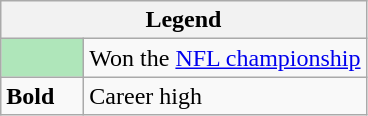<table class="wikitable mw-collapsible mw-collapsed">
<tr>
<th colspan="2">Legend</th>
</tr>
<tr>
<td style="background:#afe6ba; width:3em;"></td>
<td>Won the <a href='#'>NFL championship</a></td>
</tr>
<tr>
<td><strong>Bold</strong></td>
<td>Career high</td>
</tr>
</table>
